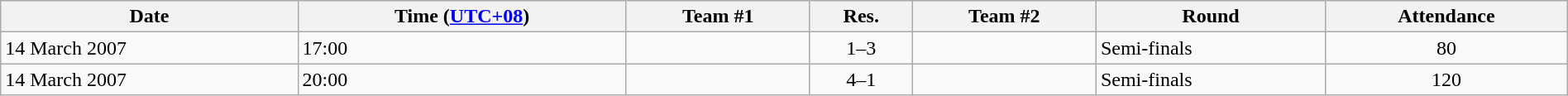<table class="wikitable" style="text-align:left; width:100%;">
<tr>
<th>Date</th>
<th>Time (<a href='#'>UTC+08</a>)</th>
<th>Team #1</th>
<th>Res.</th>
<th>Team #2</th>
<th>Round</th>
<th>Attendance</th>
</tr>
<tr>
<td>14 March 2007</td>
<td>17:00</td>
<td></td>
<td style="text-align:center;">1–3</td>
<td><strong></strong></td>
<td>Semi-finals</td>
<td style="text-align:center;">80</td>
</tr>
<tr>
<td>14 March 2007</td>
<td>20:00</td>
<td><strong></strong></td>
<td style="text-align:center;">4–1</td>
<td></td>
<td>Semi-finals</td>
<td style="text-align:center;">120</td>
</tr>
</table>
